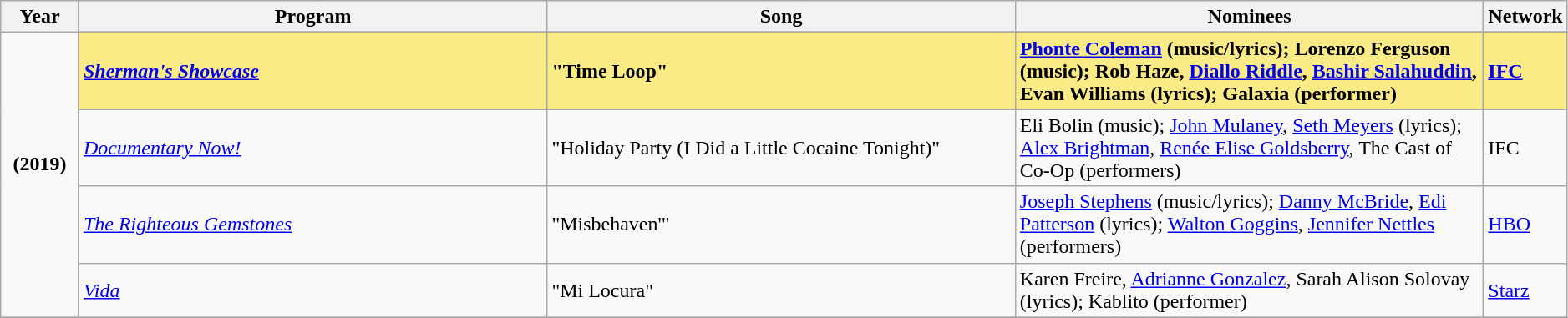<table class="wikitable" style="width:99%;" cellpadding="5">
<tr>
<th width="5%">Year</th>
<th width="30%">Program</th>
<th width="30%">Song</th>
<th width="30%">Nominees</th>
<th width="5%">Network</th>
</tr>
<tr>
<td rowspan=5 style="text-align:center"><strong>(2019)</strong><br> <br></td>
</tr>
<tr style="background:#FAEB86">
<td><strong><em><a href='#'>Sherman's Showcase</a></em></strong></td>
<td><strong>"Time Loop"</strong></td>
<td><strong><a href='#'>Phonte Coleman</a> (music/lyrics); Lorenzo Ferguson (music); Rob Haze, <a href='#'>Diallo Riddle</a>, <a href='#'>Bashir Salahuddin</a>, Evan Williams (lyrics); Galaxia (performer)</strong></td>
<td><strong><a href='#'>IFC</a></strong></td>
</tr>
<tr>
<td><em><a href='#'>Documentary Now!</a></em></td>
<td>"Holiday Party (I Did a Little Cocaine Tonight)"</td>
<td>Eli Bolin (music); <a href='#'>John Mulaney</a>, <a href='#'>Seth Meyers</a> (lyrics); <a href='#'>Alex Brightman</a>, <a href='#'>Renée Elise Goldsberry</a>, The Cast of Co-Op (performers)</td>
<td>IFC</td>
</tr>
<tr>
<td><em><a href='#'>The Righteous Gemstones</a></em></td>
<td>"Misbehaven'"</td>
<td><a href='#'>Joseph Stephens</a> (music/lyrics); <a href='#'>Danny McBride</a>, <a href='#'>Edi Patterson</a> (lyrics); <a href='#'>Walton Goggins</a>, <a href='#'>Jennifer Nettles</a> (performers)</td>
<td><a href='#'>HBO</a></td>
</tr>
<tr>
<td><em><a href='#'>Vida</a></em></td>
<td>"Mi Locura"</td>
<td>Karen Freire, <a href='#'>Adrianne Gonzalez</a>, Sarah Alison Solovay (lyrics); Kablito (performer)</td>
<td><a href='#'>Starz</a></td>
</tr>
<tr>
</tr>
</table>
